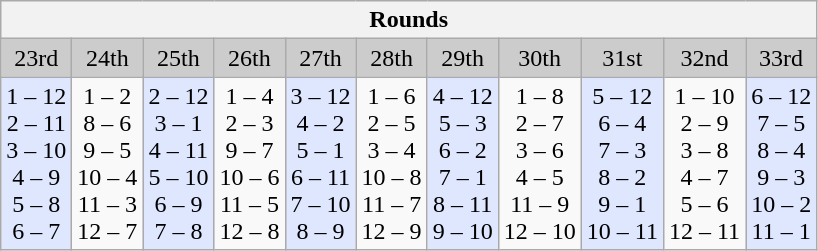<table class="wikitable">
<tr>
<th colspan="11">Rounds</th>
</tr>
<tr>
<td align="center" bgcolor="#CCCCCC">23rd</td>
<td align="center" bgcolor="#CCCCCC">24th</td>
<td align="center" bgcolor="#CCCCCC">25th</td>
<td align="center" bgcolor="#CCCCCC">26th</td>
<td align="center" bgcolor="#CCCCCC">27th</td>
<td align="center" bgcolor="#CCCCCC">28th</td>
<td align="center" bgcolor="#CCCCCC">29th</td>
<td align="center" bgcolor="#CCCCCC">30th</td>
<td align="center" bgcolor="#CCCCCC">31st</td>
<td align="center" bgcolor="#CCCCCC">32nd</td>
<td align="center" bgcolor="#CCCCCC">33rd</td>
</tr>
<tr>
<td align="center" bgcolor="#DFE7FF">1 – 12<br>2 – 11<br>3 – 10<br>4 – 9<br>5 – 8<br>6 – 7</td>
<td align="center">1 – 2<br>8 – 6<br>9 – 5<br>10 – 4<br>11 – 3<br>12 – 7</td>
<td align="center" bgcolor="#DFE7FF">2 – 12<br>3 – 1<br>4 – 11<br>5 – 10<br>6 – 9<br>7 – 8</td>
<td align="center">1 – 4<br>2 – 3<br>9 – 7<br>10 – 6<br>11 – 5<br>12 – 8</td>
<td align="center" bgcolor="#DFE7FF">3 – 12<br>4 – 2<br>5 – 1<br>6 – 11<br>7 – 10<br>8 – 9</td>
<td align="center">1 – 6<br>2 – 5<br>3 – 4<br>10 – 8<br>11 – 7<br>12 – 9</td>
<td align="center" bgcolor="#DFE7FF">4 – 12<br>5 – 3<br>6 – 2<br>7 – 1<br>8 – 11<br>9 – 10</td>
<td align="center">1 – 8<br>2 – 7<br>3 – 6<br>4 – 5<br>11 – 9<br>12 – 10</td>
<td align="center" bgcolor="#DFE7FF">5 – 12<br>6 – 4<br>7 – 3<br>8 – 2<br>9 – 1<br>10 – 11</td>
<td align="center">1 – 10<br>2 – 9<br>3 – 8<br>4 – 7<br>5 – 6<br>12 – 11</td>
<td align="center" bgcolor="#DFE7FF">6 – 12<br>7 – 5<br>8 – 4<br>9 – 3<br>10 – 2<br>11 – 1</td>
</tr>
</table>
